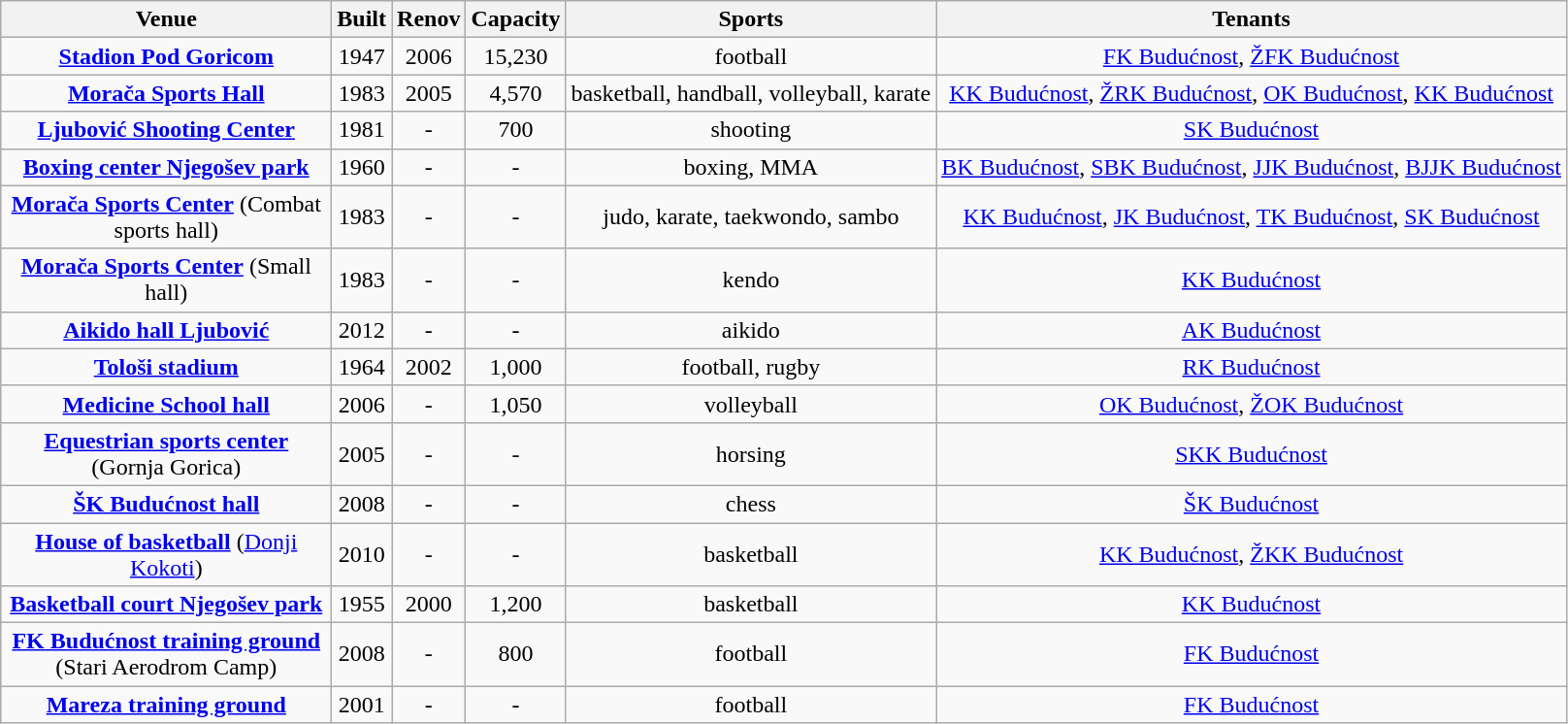<table class="wikitable" style="text-align:center">
<tr>
<th style="width:220px;">Venue</th>
<th>Built</th>
<th>Renov</th>
<th>Capacity</th>
<th>Sports</th>
<th>Tenants</th>
</tr>
<tr>
<td><strong><a href='#'>Stadion Pod Goricom</a></strong></td>
<td>1947</td>
<td>2006</td>
<td>15,230</td>
<td>football</td>
<td><a href='#'>FK Budućnost</a>, <a href='#'>ŽFK Budućnost</a></td>
</tr>
<tr>
<td><strong><a href='#'>Morača Sports Hall</a></strong></td>
<td>1983</td>
<td>2005</td>
<td>4,570</td>
<td>basketball, handball, volleyball, karate</td>
<td><a href='#'>KK Budućnost</a>, <a href='#'>ŽRK Budućnost</a>, <a href='#'>OK Budućnost</a>, <a href='#'>KK Budućnost</a></td>
</tr>
<tr>
<td><strong><a href='#'>Ljubović Shooting Center</a></strong></td>
<td>1981</td>
<td>-</td>
<td>700</td>
<td>shooting</td>
<td><a href='#'>SK Budućnost</a></td>
</tr>
<tr>
<td><strong><a href='#'>Boxing center Njegošev park</a></strong></td>
<td>1960</td>
<td>-</td>
<td>-</td>
<td>boxing, MMA</td>
<td><a href='#'>BK Budućnost</a>, <a href='#'>SBK Budućnost</a>, <a href='#'>JJK Budućnost</a>, <a href='#'>BJJK Budućnost</a></td>
</tr>
<tr>
<td><strong><a href='#'>Morača Sports Center</a></strong> (Combat sports hall)</td>
<td>1983</td>
<td>-</td>
<td>-</td>
<td>judo, karate, taekwondo, sambo</td>
<td><a href='#'>KK Budućnost</a>, <a href='#'>JK Budućnost</a>, <a href='#'>TK Budućnost</a>, <a href='#'>SK Budućnost</a></td>
</tr>
<tr>
<td><strong><a href='#'>Morača Sports Center</a></strong> (Small hall)</td>
<td>1983</td>
<td>-</td>
<td>-</td>
<td>kendo</td>
<td><a href='#'>KK Budućnost</a></td>
</tr>
<tr>
<td><strong><a href='#'>Aikido hall Ljubović</a></strong></td>
<td>2012</td>
<td>-</td>
<td>-</td>
<td>aikido</td>
<td><a href='#'>AK Budućnost</a></td>
</tr>
<tr>
<td><strong><a href='#'>Tološi stadium</a></strong></td>
<td>1964</td>
<td>2002</td>
<td>1,000</td>
<td>football, rugby</td>
<td><a href='#'>RK Budućnost</a></td>
</tr>
<tr>
<td><strong><a href='#'>Medicine School hall</a></strong></td>
<td>2006</td>
<td>-</td>
<td>1,050</td>
<td>volleyball</td>
<td><a href='#'>OK Budućnost</a>, <a href='#'>ŽOK Budućnost</a></td>
</tr>
<tr>
<td><strong><a href='#'>Equestrian sports center</a></strong> (Gornja Gorica)</td>
<td>2005</td>
<td>-</td>
<td>-</td>
<td>horsing</td>
<td><a href='#'>SKK Budućnost</a></td>
</tr>
<tr>
<td><strong><a href='#'>ŠK Budućnost hall</a></strong></td>
<td>2008</td>
<td>-</td>
<td>-</td>
<td>chess</td>
<td><a href='#'>ŠK Budućnost</a></td>
</tr>
<tr>
<td><strong><a href='#'>House of basketball</a></strong> (<a href='#'>Donji Kokoti</a>)</td>
<td>2010</td>
<td>-</td>
<td>-</td>
<td>basketball</td>
<td><a href='#'>KK Budućnost</a>, <a href='#'>ŽKK Budućnost</a></td>
</tr>
<tr>
<td><strong><a href='#'>Basketball court Njegošev park</a></strong></td>
<td>1955</td>
<td>2000</td>
<td>1,200</td>
<td>basketball</td>
<td><a href='#'>KK Budućnost</a></td>
</tr>
<tr>
<td><strong><a href='#'>FK Budućnost training ground</a></strong> (Stari Aerodrom Camp)</td>
<td>2008</td>
<td>-</td>
<td>800</td>
<td>football</td>
<td><a href='#'>FK Budućnost</a></td>
</tr>
<tr>
<td><strong><a href='#'>Mareza training ground</a></strong></td>
<td>2001</td>
<td>-</td>
<td>-</td>
<td>football</td>
<td><a href='#'>FK Budućnost</a></td>
</tr>
</table>
